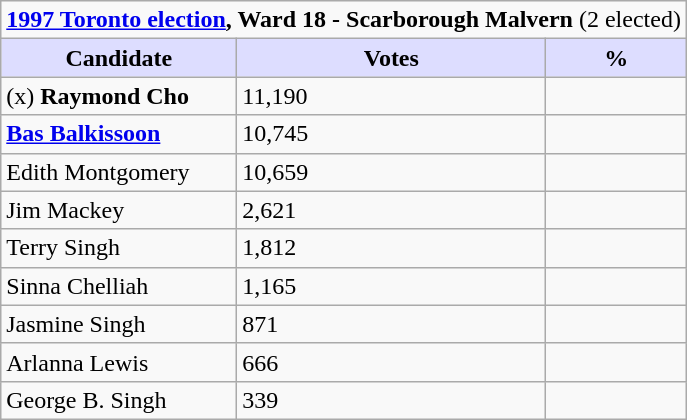<table class="wikitable">
<tr>
<td Colspan="3" align="center"><strong><a href='#'>1997 Toronto election</a>, Ward 18 - Scarborough Malvern</strong> (2 elected)</td>
</tr>
<tr>
<th style="background:#ddf; width:150px;">Candidate</th>
<th style="background:#ddf;">Votes</th>
<th style="background:#ddf;">%</th>
</tr>
<tr>
<td>(x) <strong>Raymond Cho</strong></td>
<td>11,190</td>
<td></td>
</tr>
<tr>
<td><strong><a href='#'>Bas Balkissoon</a></strong></td>
<td>10,745</td>
<td></td>
</tr>
<tr>
<td>Edith Montgomery</td>
<td>10,659</td>
<td></td>
</tr>
<tr>
<td>Jim Mackey</td>
<td>2,621</td>
<td></td>
</tr>
<tr>
<td>Terry Singh</td>
<td>1,812</td>
<td></td>
</tr>
<tr>
<td>Sinna Chelliah</td>
<td>1,165</td>
<td></td>
</tr>
<tr>
<td>Jasmine Singh</td>
<td>871</td>
<td></td>
</tr>
<tr>
<td>Arlanna Lewis</td>
<td>666</td>
<td></td>
</tr>
<tr>
<td>George B. Singh</td>
<td>339</td>
<td></td>
</tr>
</table>
